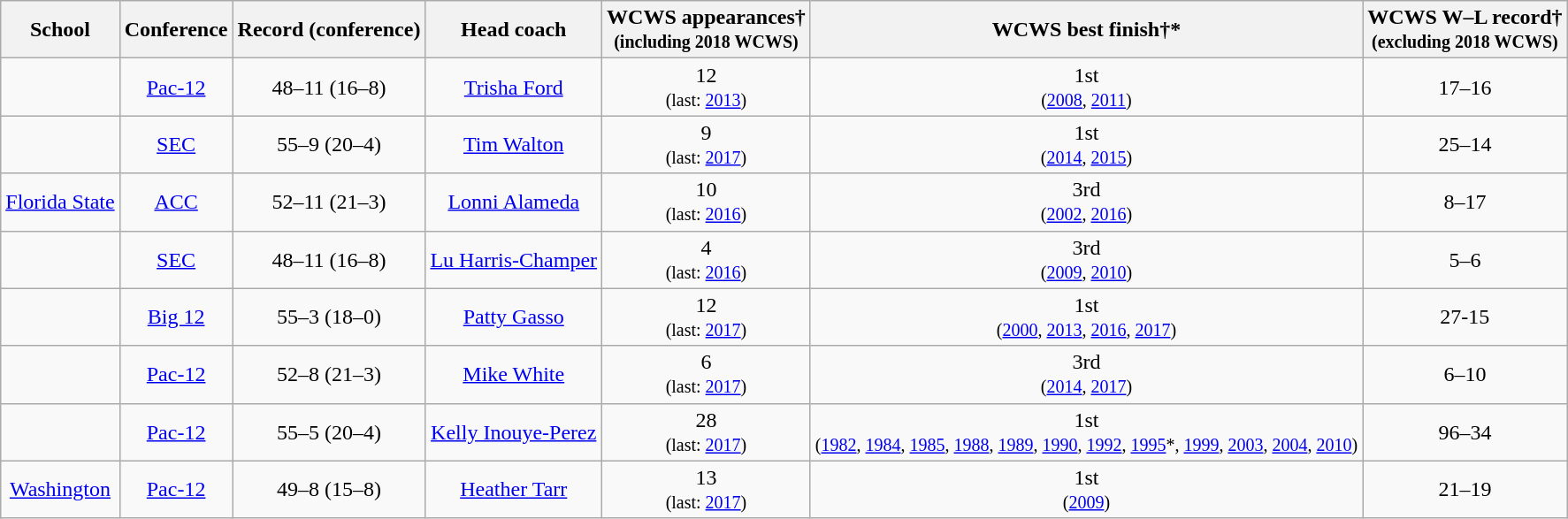<table class="wikitable">
<tr>
<th>School</th>
<th>Conference</th>
<th>Record (conference)</th>
<th>Head coach</th>
<th>WCWS appearances†<br><small> (including 2018 WCWS) </small></th>
<th>WCWS best finish†*</th>
<th>WCWS W–L record†<br><small> (excluding 2018 WCWS) </small></th>
</tr>
<tr align=center>
<td></td>
<td><a href='#'>Pac-12</a></td>
<td>48–11 (16–8)</td>
<td><a href='#'>Trisha Ford</a></td>
<td>12 <br><small>(last: <a href='#'>2013</a>)</small></td>
<td>1st <br><small>(<a href='#'>2008</a>, <a href='#'>2011</a>)</small></td>
<td>17–16</td>
</tr>
<tr align=center>
<td></td>
<td><a href='#'>SEC</a></td>
<td>55–9 (20–4)</td>
<td><a href='#'>Tim Walton</a></td>
<td>9<br><small>(last: <a href='#'>2017</a>)</small></td>
<td>1st<br><small>(<a href='#'>2014</a>, <a href='#'>2015</a>)</small></td>
<td>25–14</td>
</tr>
<tr align=center>
<td><a href='#'>Florida State</a></td>
<td><a href='#'>ACC</a></td>
<td>52–11 (21–3)</td>
<td><a href='#'>Lonni Alameda</a></td>
<td>10<br><small>(last: <a href='#'>2016</a>)</small></td>
<td>3rd<br><small>(<a href='#'>2002</a>, <a href='#'>2016</a>)</small></td>
<td>8–17</td>
</tr>
<tr align=center>
<td></td>
<td><a href='#'>SEC</a></td>
<td>48–11 (16–8)</td>
<td><a href='#'>Lu Harris-Champer</a></td>
<td>4<br><small>(last: <a href='#'>2016</a>)</small></td>
<td>3rd<br><small>(<a href='#'>2009</a>, <a href='#'>2010</a>)</small></td>
<td>5–6</td>
</tr>
<tr align=center>
<td></td>
<td><a href='#'>Big 12</a></td>
<td>55–3 (18–0)</td>
<td><a href='#'>Patty Gasso</a></td>
<td>12<br><small>(last: <a href='#'>2017</a>)</small></td>
<td>1st<br><small>(<a href='#'>2000</a>, <a href='#'>2013</a>, <a href='#'>2016</a>, <a href='#'>2017</a>)</small></td>
<td>27-15</td>
</tr>
<tr align=center>
<td></td>
<td><a href='#'>Pac-12</a></td>
<td>52–8 (21–3)</td>
<td><a href='#'>Mike White</a></td>
<td>6<br><small>(last: <a href='#'>2017</a>)</small></td>
<td>3rd<br><small>(<a href='#'>2014</a>, <a href='#'>2017</a>)</small></td>
<td>6–10</td>
</tr>
<tr align=center>
<td></td>
<td><a href='#'>Pac-12</a></td>
<td>55–5 (20–4)</td>
<td><a href='#'>Kelly Inouye-Perez</a></td>
<td>28<br><small>(last: <a href='#'>2017</a>)</small></td>
<td>1st<br><small>(<a href='#'>1982</a>, <a href='#'>1984</a>, <a href='#'>1985</a>, <a href='#'>1988</a>, <a href='#'>1989</a>, <a href='#'>1990</a>, <a href='#'>1992</a>, <a href='#'>1995</a>*, <a href='#'>1999</a>, <a href='#'>2003</a>, <a href='#'>2004</a>, <a href='#'>2010</a>)</small></td>
<td>96–34</td>
</tr>
<tr align=center>
<td><a href='#'>Washington</a></td>
<td><a href='#'>Pac-12</a></td>
<td>49–8 (15–8)</td>
<td><a href='#'>Heather Tarr</a></td>
<td>13<br><small>(last: <a href='#'>2017</a>)</small></td>
<td>1st<br><small>(<a href='#'>2009</a>)</small></td>
<td>21–19</td>
</tr>
</table>
